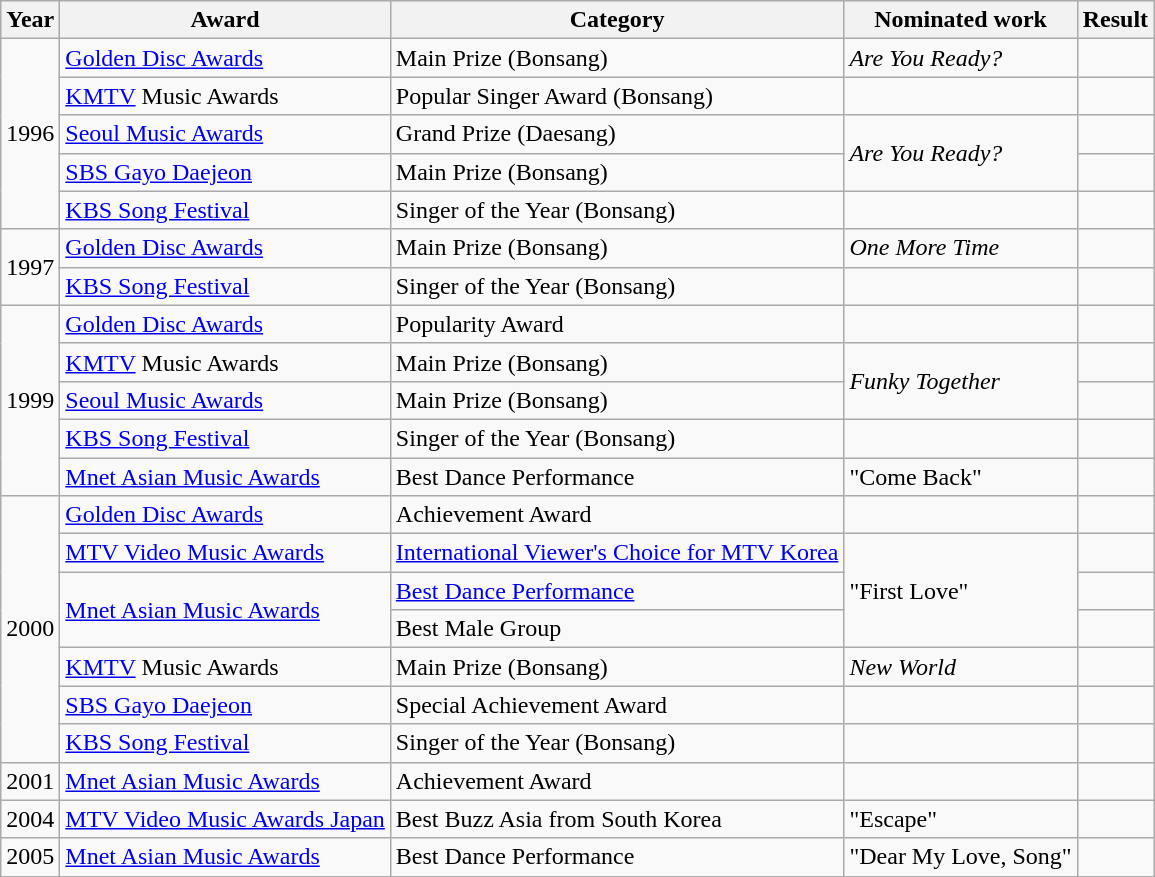<table class="wikitable">
<tr>
<th>Year</th>
<th>Award</th>
<th>Category</th>
<th>Nominated work</th>
<th>Result</th>
</tr>
<tr>
<td rowspan="5">1996</td>
<td><a href='#'>Golden Disc Awards</a></td>
<td>Main Prize (Bonsang)</td>
<td><em>Are You Ready?</em></td>
<td></td>
</tr>
<tr>
<td><a href='#'>KMTV</a> Music Awards</td>
<td>Popular Singer Award (Bonsang)</td>
<td></td>
<td></td>
</tr>
<tr>
<td><a href='#'>Seoul Music Awards</a></td>
<td>Grand Prize (Daesang)</td>
<td rowspan="2"><em>Are You Ready?</em></td>
<td></td>
</tr>
<tr>
<td><a href='#'>SBS Gayo Daejeon</a></td>
<td>Main Prize (Bonsang)</td>
<td></td>
</tr>
<tr>
<td><a href='#'>KBS Song Festival</a></td>
<td>Singer of the Year (Bonsang)</td>
<td></td>
<td></td>
</tr>
<tr>
<td rowspan="2">1997</td>
<td><a href='#'>Golden Disc Awards</a></td>
<td>Main Prize (Bonsang)</td>
<td><em>One More Time</em></td>
<td></td>
</tr>
<tr>
<td><a href='#'>KBS Song Festival</a></td>
<td>Singer of the Year (Bonsang)</td>
<td></td>
<td></td>
</tr>
<tr>
<td rowspan="5">1999</td>
<td><a href='#'>Golden Disc Awards</a></td>
<td>Popularity Award</td>
<td></td>
<td></td>
</tr>
<tr>
<td><a href='#'>KMTV</a> Music Awards</td>
<td>Main Prize  (Bonsang)</td>
<td rowspan="2"><em>Funky Together</em></td>
<td></td>
</tr>
<tr>
<td><a href='#'>Seoul Music Awards</a></td>
<td>Main Prize (Bonsang)</td>
<td></td>
</tr>
<tr>
<td><a href='#'>KBS Song Festival</a></td>
<td>Singer of the Year (Bonsang)</td>
<td></td>
<td></td>
</tr>
<tr>
<td><a href='#'>Mnet Asian Music Awards</a></td>
<td>Best Dance Performance</td>
<td>"Come Back"</td>
<td></td>
</tr>
<tr>
<td rowspan="7">2000</td>
<td><a href='#'>Golden Disc Awards</a></td>
<td>Achievement Award</td>
<td></td>
<td></td>
</tr>
<tr>
<td><a href='#'>MTV Video Music Awards</a></td>
<td><a href='#'>International Viewer's Choice for MTV Korea</a></td>
<td rowspan="3">"First Love"</td>
<td></td>
</tr>
<tr>
<td rowspan="2"><a href='#'>Mnet Asian Music Awards</a></td>
<td><a href='#'>Best Dance Performance</a></td>
<td></td>
</tr>
<tr>
<td>Best Male Group</td>
<td></td>
</tr>
<tr>
<td><a href='#'>KMTV</a> Music Awards</td>
<td>Main Prize (Bonsang)</td>
<td><em>New World</em></td>
<td></td>
</tr>
<tr>
<td><a href='#'>SBS Gayo Daejeon</a></td>
<td>Special Achievement Award</td>
<td></td>
<td></td>
</tr>
<tr>
<td><a href='#'>KBS Song Festival</a></td>
<td>Singer of the Year (Bonsang)</td>
<td></td>
<td></td>
</tr>
<tr>
<td>2001</td>
<td><a href='#'>Mnet Asian Music Awards</a></td>
<td>Achievement Award</td>
<td></td>
<td></td>
</tr>
<tr>
<td>2004</td>
<td><a href='#'>MTV Video Music Awards Japan</a></td>
<td>Best Buzz Asia from South Korea</td>
<td>"Escape"</td>
<td></td>
</tr>
<tr>
<td>2005</td>
<td><a href='#'>Mnet Asian Music Awards</a></td>
<td>Best Dance Performance</td>
<td>"Dear My Love, Song"</td>
<td></td>
</tr>
<tr>
</tr>
<tr>
</tr>
</table>
